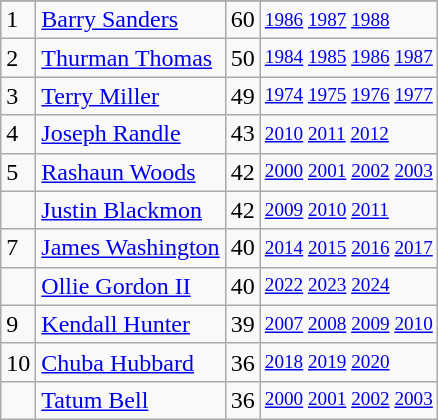<table class="wikitable">
<tr>
</tr>
<tr>
<td>1</td>
<td><a href='#'>Barry Sanders</a></td>
<td><abbr>60</abbr></td>
<td style="font-size:80%;"><a href='#'>1986</a> <a href='#'>1987</a> <a href='#'>1988</a></td>
</tr>
<tr>
<td>2</td>
<td><a href='#'>Thurman Thomas</a></td>
<td><abbr>50</abbr></td>
<td style="font-size:80%;"><a href='#'>1984</a> <a href='#'>1985</a> <a href='#'>1986</a> <a href='#'>1987</a></td>
</tr>
<tr>
<td>3</td>
<td><a href='#'>Terry Miller</a></td>
<td><abbr>49</abbr></td>
<td style="font-size:80%;"><a href='#'>1974</a> <a href='#'>1975</a> <a href='#'>1976</a> <a href='#'>1977</a></td>
</tr>
<tr>
<td>4</td>
<td><a href='#'>Joseph Randle</a></td>
<td><abbr>43</abbr></td>
<td style="font-size:80%;"><a href='#'>2010</a> <a href='#'>2011</a> <a href='#'>2012</a></td>
</tr>
<tr>
<td>5</td>
<td><a href='#'>Rashaun Woods</a></td>
<td><abbr>42</abbr></td>
<td style="font-size:80%;"><a href='#'>2000</a> <a href='#'>2001</a> <a href='#'>2002</a> <a href='#'>2003</a></td>
</tr>
<tr>
<td></td>
<td><a href='#'>Justin Blackmon</a></td>
<td><abbr>42</abbr></td>
<td style="font-size:80%;"><a href='#'>2009</a> <a href='#'>2010</a> <a href='#'>2011</a></td>
</tr>
<tr>
<td>7</td>
<td><a href='#'>James Washington</a></td>
<td><abbr>40</abbr></td>
<td style="font-size:80%;"><a href='#'>2014</a> <a href='#'>2015</a> <a href='#'>2016</a> <a href='#'>2017</a></td>
</tr>
<tr>
<td></td>
<td><a href='#'>Ollie Gordon II</a></td>
<td><abbr>40</abbr></td>
<td style="font-size:80%;"><a href='#'>2022</a> <a href='#'>2023</a> <a href='#'>2024</a></td>
</tr>
<tr>
<td>9</td>
<td><a href='#'>Kendall Hunter</a></td>
<td><abbr>39</abbr></td>
<td style="font-size:80%;"><a href='#'>2007</a> <a href='#'>2008</a> <a href='#'>2009</a> <a href='#'>2010</a></td>
</tr>
<tr>
<td>10</td>
<td><a href='#'>Chuba Hubbard</a></td>
<td><abbr>36</abbr></td>
<td style="font-size:80%;"><a href='#'>2018</a> <a href='#'>2019</a> <a href='#'>2020</a></td>
</tr>
<tr>
<td></td>
<td><a href='#'>Tatum Bell</a></td>
<td><abbr>36</abbr></td>
<td style="font-size:80%;"><a href='#'>2000</a> <a href='#'>2001</a> <a href='#'>2002</a> <a href='#'>2003</a></td>
</tr>
</table>
